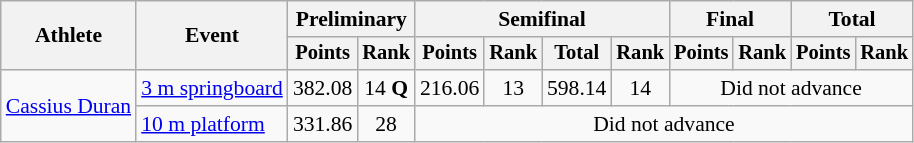<table class=wikitable style=font-size:90%;text-align:center>
<tr>
<th rowspan=2>Athlete</th>
<th rowspan=2>Event</th>
<th colspan=2>Preliminary</th>
<th colspan=4>Semifinal</th>
<th colspan=2>Final</th>
<th colspan=2>Total</th>
</tr>
<tr style=font-size:95%>
<th>Points</th>
<th>Rank</th>
<th>Points</th>
<th>Rank</th>
<th>Total</th>
<th>Rank</th>
<th>Points</th>
<th>Rank</th>
<th>Points</th>
<th>Rank</th>
</tr>
<tr>
<td align=left rowspan=2><a href='#'>Cassius Duran</a></td>
<td align=left><a href='#'>3 m springboard</a></td>
<td>382.08</td>
<td>14 <strong>Q</strong></td>
<td>216.06</td>
<td>13</td>
<td>598.14</td>
<td>14</td>
<td colspan=4>Did not advance</td>
</tr>
<tr>
<td align=left><a href='#'>10 m platform</a></td>
<td>331.86</td>
<td>28</td>
<td colspan=8>Did not advance</td>
</tr>
</table>
